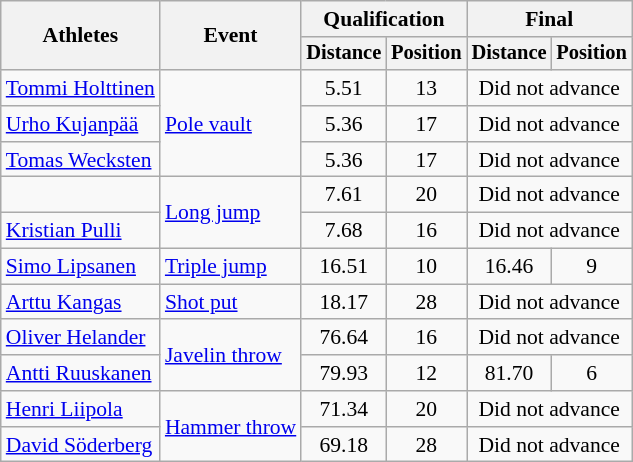<table class=wikitable style="font-size:90%">
<tr>
<th rowspan="2">Athletes</th>
<th rowspan="2">Event</th>
<th colspan="2">Qualification</th>
<th colspan="2">Final</th>
</tr>
<tr style="font-size:95%">
<th>Distance</th>
<th>Position</th>
<th>Distance</th>
<th>Position</th>
</tr>
<tr>
<td><a href='#'>Tommi Holttinen</a></td>
<td rowspan=3><a href='#'>Pole vault</a></td>
<td align=center>5.51 <strong></strong></td>
<td align=center>13</td>
<td colspan=2 align=center>Did not advance</td>
</tr>
<tr>
<td><a href='#'>Urho Kujanpää</a></td>
<td align=center>5.36</td>
<td align=center>17</td>
<td colspan=2 align=center>Did not advance</td>
</tr>
<tr>
<td><a href='#'>Tomas Wecksten</a></td>
<td align=center>5.36</td>
<td align=center>17</td>
<td colspan=2 align=center>Did not advance</td>
</tr>
<tr>
<td></td>
<td rowspan=2><a href='#'>Long jump</a></td>
<td align=center>7.61</td>
<td align=center>20</td>
<td align=center colspan=2>Did not advance</td>
</tr>
<tr>
<td><a href='#'>Kristian Pulli</a></td>
<td align=center>7.68</td>
<td align=center>16</td>
<td align=center colspan=2>Did not advance</td>
</tr>
<tr>
<td><a href='#'>Simo Lipsanen</a></td>
<td><a href='#'>Triple jump</a></td>
<td align=center>16.51</td>
<td align=center>10 <strong></strong></td>
<td align=center>16.46</td>
<td align=center>9</td>
</tr>
<tr>
<td><a href='#'>Arttu Kangas</a></td>
<td><a href='#'>Shot put</a></td>
<td align=center>18.17</td>
<td align=center>28</td>
<td align=center colspan=2>Did not advance</td>
</tr>
<tr>
<td><a href='#'>Oliver Helander</a></td>
<td rowspan=2><a href='#'>Javelin throw</a></td>
<td align=center>76.64</td>
<td align=center>16</td>
<td colspan=2 align=center>Did not advance</td>
</tr>
<tr>
<td><a href='#'>Antti Ruuskanen</a></td>
<td align=center>79.93</td>
<td align=center>12 <strong></strong></td>
<td align=center>81.70</td>
<td align=center>6</td>
</tr>
<tr>
<td><a href='#'>Henri Liipola</a></td>
<td rowspan=2><a href='#'>Hammer throw</a></td>
<td align=center>71.34</td>
<td align=center>20</td>
<td align=center colspan=2>Did not advance</td>
</tr>
<tr>
<td><a href='#'>David Söderberg</a></td>
<td align=center>69.18</td>
<td align=center>28</td>
<td align=center colspan=2>Did not advance</td>
</tr>
</table>
